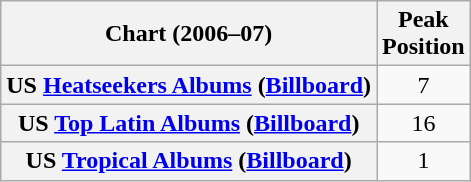<table class="wikitable plainrowheaders" style="text-align:center;">
<tr>
<th scope="col">Chart (2006–07)</th>
<th scope="col">Peak <br> Position</th>
</tr>
<tr>
<th scope="row">US <a href='#'>Heatseekers Albums</a> (<a href='#'>Billboard</a>) </th>
<td align=center>7</td>
</tr>
<tr>
<th scope="row">US <a href='#'>Top Latin Albums</a> (<a href='#'>Billboard</a>) </th>
<td align=center>16</td>
</tr>
<tr>
<th scope="row">US <a href='#'>Tropical Albums</a> (<a href='#'>Billboard</a>) </th>
<td align=center>1</td>
</tr>
</table>
